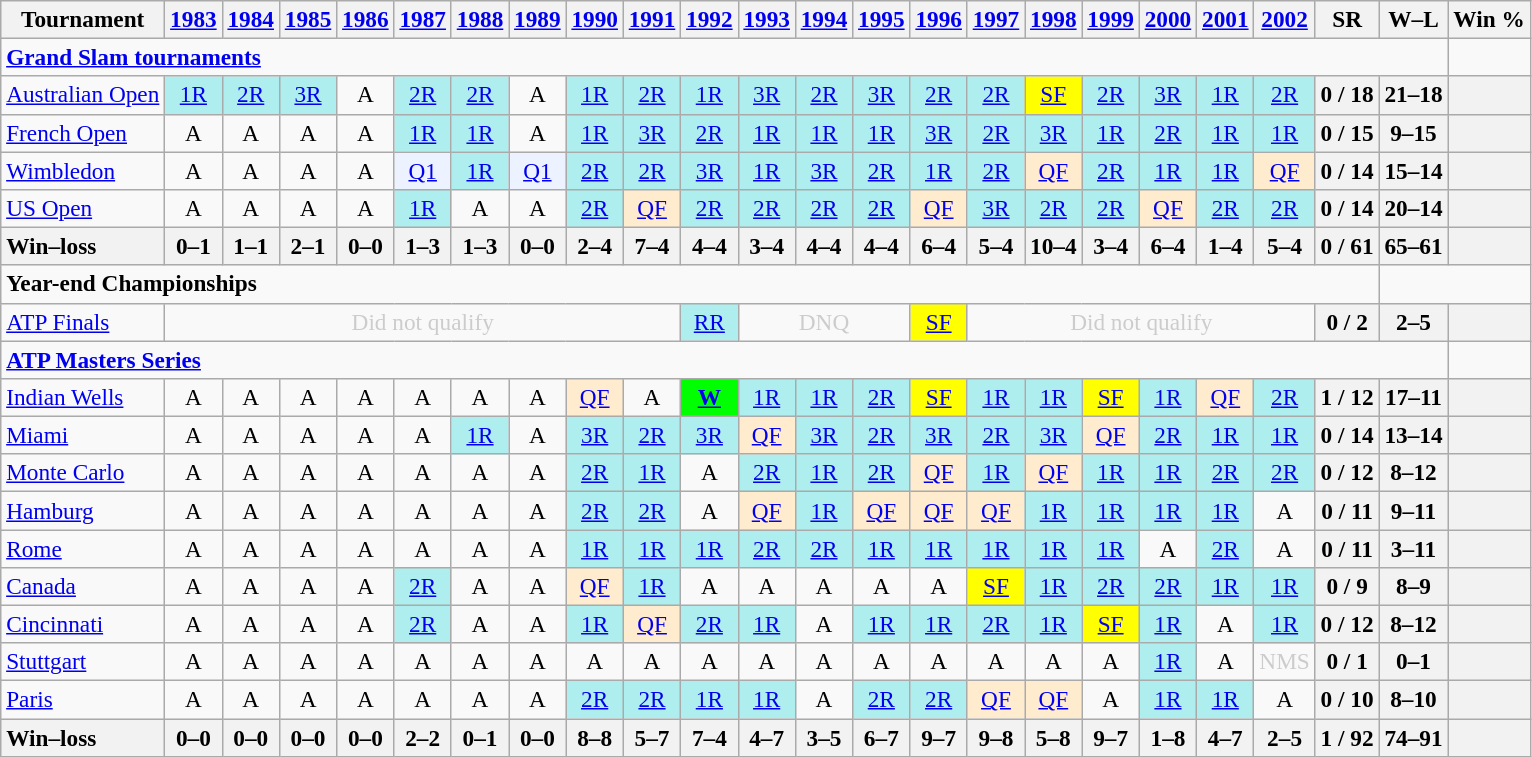<table class=wikitable style=text-align:center;font-size:97%>
<tr>
<th>Tournament</th>
<th><a href='#'>1983</a></th>
<th><a href='#'>1984</a></th>
<th><a href='#'>1985</a></th>
<th><a href='#'>1986</a></th>
<th><a href='#'>1987</a></th>
<th><a href='#'>1988</a></th>
<th><a href='#'>1989</a></th>
<th><a href='#'>1990</a></th>
<th><a href='#'>1991</a></th>
<th><a href='#'>1992</a></th>
<th><a href='#'>1993</a></th>
<th><a href='#'>1994</a></th>
<th><a href='#'>1995</a></th>
<th><a href='#'>1996</a></th>
<th><a href='#'>1997</a></th>
<th><a href='#'>1998</a></th>
<th><a href='#'>1999</a></th>
<th><a href='#'>2000</a></th>
<th><a href='#'>2001</a></th>
<th><a href='#'>2002</a></th>
<th>SR</th>
<th>W–L</th>
<th>Win %</th>
</tr>
<tr>
<td colspan=23 align=left><strong><a href='#'>Grand Slam tournaments</a></strong></td>
</tr>
<tr>
<td align=left><a href='#'>Australian Open</a></td>
<td bgcolor=afeeee><a href='#'>1R</a></td>
<td bgcolor=afeeee><a href='#'>2R</a></td>
<td bgcolor=afeeee><a href='#'>3R</a></td>
<td>A</td>
<td bgcolor=afeeee><a href='#'>2R</a></td>
<td bgcolor=afeeee><a href='#'>2R</a></td>
<td>A</td>
<td bgcolor=afeeee><a href='#'>1R</a></td>
<td bgcolor=afeeee><a href='#'>2R</a></td>
<td bgcolor=afeeee><a href='#'>1R</a></td>
<td bgcolor=afeeee><a href='#'>3R</a></td>
<td bgcolor=afeeee><a href='#'>2R</a></td>
<td bgcolor=afeeee><a href='#'>3R</a></td>
<td bgcolor=afeeee><a href='#'>2R</a></td>
<td bgcolor=afeeee><a href='#'>2R</a></td>
<td bgcolor=yellow><a href='#'>SF</a></td>
<td bgcolor=afeeee><a href='#'>2R</a></td>
<td bgcolor=afeeee><a href='#'>3R</a></td>
<td bgcolor=afeeee><a href='#'>1R</a></td>
<td bgcolor=afeeee><a href='#'>2R</a></td>
<th>0 / 18</th>
<th>21–18</th>
<th></th>
</tr>
<tr>
<td align=left><a href='#'>French Open</a></td>
<td>A</td>
<td>A</td>
<td>A</td>
<td>A</td>
<td bgcolor=afeeee><a href='#'>1R</a></td>
<td bgcolor=afeeee><a href='#'>1R</a></td>
<td>A</td>
<td bgcolor=afeeee><a href='#'>1R</a></td>
<td bgcolor=afeeee><a href='#'>3R</a></td>
<td bgcolor=afeeee><a href='#'>2R</a></td>
<td bgcolor=afeeee><a href='#'>1R</a></td>
<td bgcolor=afeeee><a href='#'>1R</a></td>
<td bgcolor=afeeee><a href='#'>1R</a></td>
<td bgcolor=afeeee><a href='#'>3R</a></td>
<td bgcolor=afeeee><a href='#'>2R</a></td>
<td bgcolor=afeeee><a href='#'>3R</a></td>
<td bgcolor=afeeee><a href='#'>1R</a></td>
<td bgcolor=afeeee><a href='#'>2R</a></td>
<td bgcolor=afeeee><a href='#'>1R</a></td>
<td bgcolor=afeeee><a href='#'>1R</a></td>
<th>0 / 15</th>
<th>9–15</th>
<th></th>
</tr>
<tr>
<td align=left><a href='#'>Wimbledon</a></td>
<td>A</td>
<td>A</td>
<td>A</td>
<td>A</td>
<td bgcolor=ecf2ff><a href='#'>Q1</a></td>
<td bgcolor=afeeee><a href='#'>1R</a></td>
<td bgcolor=ecf2ff><a href='#'>Q1</a></td>
<td bgcolor=afeeee><a href='#'>2R</a></td>
<td bgcolor=afeeee><a href='#'>2R</a></td>
<td bgcolor=afeeee><a href='#'>3R</a></td>
<td bgcolor=afeeee><a href='#'>1R</a></td>
<td bgcolor=afeeee><a href='#'>3R</a></td>
<td bgcolor=afeeee><a href='#'>2R</a></td>
<td bgcolor=afeeee><a href='#'>1R</a></td>
<td bgcolor=afeeee><a href='#'>2R</a></td>
<td bgcolor=ffebcd><a href='#'>QF</a></td>
<td bgcolor=afeeee><a href='#'>2R</a></td>
<td bgcolor=afeeee><a href='#'>1R</a></td>
<td bgcolor=afeeee><a href='#'>1R</a></td>
<td bgcolor=ffebcd><a href='#'>QF</a></td>
<th>0 / 14</th>
<th>15–14</th>
<th></th>
</tr>
<tr>
<td align=left><a href='#'>US Open</a></td>
<td>A</td>
<td>A</td>
<td>A</td>
<td>A</td>
<td bgcolor=afeeee><a href='#'>1R</a></td>
<td>A</td>
<td>A</td>
<td bgcolor=afeeee><a href='#'>2R</a></td>
<td bgcolor=ffebcd><a href='#'>QF</a></td>
<td bgcolor=afeeee><a href='#'>2R</a></td>
<td bgcolor=afeeee><a href='#'>2R</a></td>
<td bgcolor=afeeee><a href='#'>2R</a></td>
<td bgcolor=afeeee><a href='#'>2R</a></td>
<td bgcolor=ffebcd><a href='#'>QF</a></td>
<td bgcolor=afeeee><a href='#'>3R</a></td>
<td bgcolor=afeeee><a href='#'>2R</a></td>
<td bgcolor=afeeee><a href='#'>2R</a></td>
<td bgcolor=ffebcd><a href='#'>QF</a></td>
<td bgcolor=afeeee><a href='#'>2R</a></td>
<td bgcolor=afeeee><a href='#'>2R</a></td>
<th>0 / 14</th>
<th>20–14</th>
<th></th>
</tr>
<tr>
<th style=text-align:left>Win–loss</th>
<th>0–1</th>
<th>1–1</th>
<th>2–1</th>
<th>0–0</th>
<th>1–3</th>
<th>1–3</th>
<th>0–0</th>
<th>2–4</th>
<th>7–4</th>
<th>4–4</th>
<th>3–4</th>
<th>4–4</th>
<th>4–4</th>
<th>6–4</th>
<th>5–4</th>
<th>10–4</th>
<th>3–4</th>
<th>6–4</th>
<th>1–4</th>
<th>5–4</th>
<th>0 / 61</th>
<th>65–61</th>
<th></th>
</tr>
<tr>
<td colspan=22 align=left><strong>Year-end Championships</strong></td>
</tr>
<tr>
<td align=left><a href='#'>ATP Finals</a></td>
<td colspan=9 style=color:#cccccc>Did not qualify</td>
<td style=background:#afeeee><a href='#'>RR</a></td>
<td colspan=3 style=color:#cccccc>DNQ</td>
<td style=background:yellow><a href='#'>SF</a></td>
<td colspan=6 style=color:#cccccc>Did not qualify</td>
<th>0 / 2</th>
<th>2–5</th>
<th></th>
</tr>
<tr>
<td colspan=23 align=left><strong><a href='#'>ATP Masters Series</a></strong></td>
</tr>
<tr>
<td align=left><a href='#'>Indian Wells</a></td>
<td>A</td>
<td>A</td>
<td>A</td>
<td>A</td>
<td>A</td>
<td>A</td>
<td>A</td>
<td bgcolor=ffebcd><a href='#'>QF</a></td>
<td>A</td>
<td bgcolor=lime><a href='#'><strong>W</strong></a></td>
<td bgcolor=afeeee><a href='#'>1R</a></td>
<td bgcolor=afeeee><a href='#'>1R</a></td>
<td bgcolor=afeeee><a href='#'>2R</a></td>
<td bgcolor=yellow><a href='#'>SF</a></td>
<td bgcolor=afeeee><a href='#'>1R</a></td>
<td bgcolor=afeeee><a href='#'>1R</a></td>
<td bgcolor=yellow><a href='#'>SF</a></td>
<td bgcolor=afeeee><a href='#'>1R</a></td>
<td bgcolor=ffebcd><a href='#'>QF</a></td>
<td bgcolor=afeeee><a href='#'>2R</a></td>
<th>1 / 12</th>
<th>17–11</th>
<th></th>
</tr>
<tr>
<td align=left><a href='#'>Miami</a></td>
<td>A</td>
<td>A</td>
<td>A</td>
<td>A</td>
<td>A</td>
<td bgcolor=afeeee><a href='#'>1R</a></td>
<td>A</td>
<td bgcolor=afeeee><a href='#'>3R</a></td>
<td bgcolor=afeeee><a href='#'>2R</a></td>
<td bgcolor=afeeee><a href='#'>3R</a></td>
<td bgcolor=ffebcd><a href='#'>QF</a></td>
<td bgcolor=afeeee><a href='#'>3R</a></td>
<td bgcolor=afeeee><a href='#'>2R</a></td>
<td bgcolor=afeeee><a href='#'>3R</a></td>
<td bgcolor=afeeee><a href='#'>2R</a></td>
<td bgcolor=afeeee><a href='#'>3R</a></td>
<td bgcolor=ffebcd><a href='#'>QF</a></td>
<td bgcolor=afeeee><a href='#'>2R</a></td>
<td bgcolor=afeeee><a href='#'>1R</a></td>
<td bgcolor=afeeee><a href='#'>1R</a></td>
<th>0 / 14</th>
<th>13–14</th>
<th></th>
</tr>
<tr>
<td align=left><a href='#'>Monte Carlo</a></td>
<td>A</td>
<td>A</td>
<td>A</td>
<td>A</td>
<td>A</td>
<td>A</td>
<td>A</td>
<td bgcolor=afeeee><a href='#'>2R</a></td>
<td bgcolor=afeeee><a href='#'>1R</a></td>
<td>A</td>
<td bgcolor=afeeee><a href='#'>2R</a></td>
<td bgcolor=afeeee><a href='#'>1R</a></td>
<td bgcolor=afeeee><a href='#'>2R</a></td>
<td bgcolor=ffebcd><a href='#'>QF</a></td>
<td bgcolor=afeeee><a href='#'>1R</a></td>
<td bgcolor=ffebcd><a href='#'>QF</a></td>
<td bgcolor=afeeee><a href='#'>1R</a></td>
<td bgcolor=afeeee><a href='#'>1R</a></td>
<td bgcolor=afeeee><a href='#'>2R</a></td>
<td bgcolor=afeeee><a href='#'>2R</a></td>
<th>0 / 12</th>
<th>8–12</th>
<th></th>
</tr>
<tr>
<td align=left><a href='#'>Hamburg</a></td>
<td>A</td>
<td>A</td>
<td>A</td>
<td>A</td>
<td>A</td>
<td>A</td>
<td>A</td>
<td bgcolor=afeeee><a href='#'>2R</a></td>
<td bgcolor=afeeee><a href='#'>2R</a></td>
<td>A</td>
<td bgcolor=ffebcd><a href='#'>QF</a></td>
<td bgcolor=afeeee><a href='#'>1R</a></td>
<td bgcolor=ffebcd><a href='#'>QF</a></td>
<td bgcolor=ffebcd><a href='#'>QF</a></td>
<td bgcolor=ffebcd><a href='#'>QF</a></td>
<td bgcolor=afeeee><a href='#'>1R</a></td>
<td bgcolor=afeeee><a href='#'>1R</a></td>
<td bgcolor=afeeee><a href='#'>1R</a></td>
<td bgcolor=afeeee><a href='#'>1R</a></td>
<td>A</td>
<th>0 / 11</th>
<th>9–11</th>
<th></th>
</tr>
<tr>
<td align=left><a href='#'>Rome</a></td>
<td>A</td>
<td>A</td>
<td>A</td>
<td>A</td>
<td>A</td>
<td>A</td>
<td>A</td>
<td bgcolor=afeeee><a href='#'>1R</a></td>
<td bgcolor=afeeee><a href='#'>1R</a></td>
<td bgcolor=afeeee><a href='#'>1R</a></td>
<td bgcolor=afeeee><a href='#'>2R</a></td>
<td bgcolor=afeeee><a href='#'>2R</a></td>
<td bgcolor=afeeee><a href='#'>1R</a></td>
<td bgcolor=afeeee><a href='#'>1R</a></td>
<td bgcolor=afeeee><a href='#'>1R</a></td>
<td bgcolor=afeeee><a href='#'>1R</a></td>
<td bgcolor=afeeee><a href='#'>1R</a></td>
<td>A</td>
<td bgcolor=afeeee><a href='#'>2R</a></td>
<td>A</td>
<th>0 / 11</th>
<th>3–11</th>
<th></th>
</tr>
<tr>
<td align=left><a href='#'>Canada</a></td>
<td>A</td>
<td>A</td>
<td>A</td>
<td>A</td>
<td bgcolor=afeeee><a href='#'>2R</a></td>
<td>A</td>
<td>A</td>
<td bgcolor=ffebcd><a href='#'>QF</a></td>
<td bgcolor=afeeee><a href='#'>1R</a></td>
<td>A</td>
<td>A</td>
<td>A</td>
<td>A</td>
<td>A</td>
<td bgcolor=yellow><a href='#'>SF</a></td>
<td bgcolor=afeeee><a href='#'>1R</a></td>
<td bgcolor=afeeee><a href='#'>2R</a></td>
<td bgcolor=afeeee><a href='#'>2R</a></td>
<td bgcolor=afeeee><a href='#'>1R</a></td>
<td bgcolor=afeeee><a href='#'>1R</a></td>
<th>0 / 9</th>
<th>8–9</th>
<th></th>
</tr>
<tr>
<td align=left><a href='#'>Cincinnati</a></td>
<td>A</td>
<td>A</td>
<td>A</td>
<td>A</td>
<td bgcolor=afeeee><a href='#'>2R</a></td>
<td>A</td>
<td>A</td>
<td bgcolor=afeeee><a href='#'>1R</a></td>
<td bgcolor=ffebcd><a href='#'>QF</a></td>
<td bgcolor=afeeee><a href='#'>2R</a></td>
<td bgcolor=afeeee><a href='#'>1R</a></td>
<td>A</td>
<td bgcolor=afeeee><a href='#'>1R</a></td>
<td bgcolor=afeeee><a href='#'>1R</a></td>
<td bgcolor=afeeee><a href='#'>2R</a></td>
<td bgcolor=afeeee><a href='#'>1R</a></td>
<td bgcolor=yellow><a href='#'>SF</a></td>
<td bgcolor=afeeee><a href='#'>1R</a></td>
<td>A</td>
<td bgcolor=afeeee><a href='#'>1R</a></td>
<th>0 / 12</th>
<th>8–12</th>
<th></th>
</tr>
<tr>
<td align=left><a href='#'>Stuttgart</a></td>
<td>A</td>
<td>A</td>
<td>A</td>
<td>A</td>
<td>A</td>
<td>A</td>
<td>A</td>
<td>A</td>
<td>A</td>
<td>A</td>
<td>A</td>
<td>A</td>
<td>A</td>
<td>A</td>
<td>A</td>
<td>A</td>
<td>A</td>
<td bgcolor=afeeee><a href='#'>1R</a></td>
<td>A</td>
<td colspan=1 style=color:#cccccc>NMS</td>
<th>0 / 1</th>
<th>0–1</th>
<th></th>
</tr>
<tr>
<td align=left><a href='#'>Paris</a></td>
<td>A</td>
<td>A</td>
<td>A</td>
<td>A</td>
<td>A</td>
<td>A</td>
<td>A</td>
<td bgcolor=afeeee><a href='#'>2R</a></td>
<td bgcolor=afeeee><a href='#'>2R</a></td>
<td bgcolor=afeeee><a href='#'>1R</a></td>
<td bgcolor=afeeee><a href='#'>1R</a></td>
<td>A</td>
<td bgcolor=afeeee><a href='#'>2R</a></td>
<td bgcolor=afeeee><a href='#'>2R</a></td>
<td bgcolor=ffebcd><a href='#'>QF</a></td>
<td bgcolor=ffebcd><a href='#'>QF</a></td>
<td>A</td>
<td bgcolor=afeeee><a href='#'>1R</a></td>
<td bgcolor=afeeee><a href='#'>1R</a></td>
<td>A</td>
<th>0 / 10</th>
<th>8–10</th>
<th></th>
</tr>
<tr>
<th style=text-align:left>Win–loss</th>
<th>0–0</th>
<th>0–0</th>
<th>0–0</th>
<th>0–0</th>
<th>2–2</th>
<th>0–1</th>
<th>0–0</th>
<th>8–8</th>
<th>5–7</th>
<th>7–4</th>
<th>4–7</th>
<th>3–5</th>
<th>6–7</th>
<th>9–7</th>
<th>9–8</th>
<th>5–8</th>
<th>9–7</th>
<th>1–8</th>
<th>4–7</th>
<th>2–5</th>
<th>1 / 92</th>
<th>74–91</th>
<th></th>
</tr>
</table>
